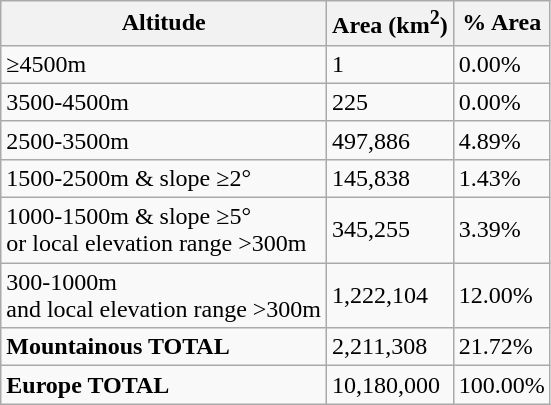<table class="wikitable">
<tr>
<th>Altitude</th>
<th>Area (km<sup>2</sup>)</th>
<th>% Area</th>
</tr>
<tr>
<td>≥4500m</td>
<td>1</td>
<td>0.00%</td>
</tr>
<tr>
<td>3500-4500m</td>
<td>225</td>
<td>0.00%</td>
</tr>
<tr>
<td>2500-3500m</td>
<td>497,886</td>
<td>4.89%</td>
</tr>
<tr>
<td>1500-2500m & slope ≥2°</td>
<td>145,838</td>
<td>1.43%</td>
</tr>
<tr>
<td>1000-1500m & slope ≥5° <br>or local elevation range >300m</td>
<td>345,255</td>
<td>3.39%</td>
</tr>
<tr>
<td>300-1000m<br>and local elevation range >300m</td>
<td>1,222,104</td>
<td>12.00%</td>
</tr>
<tr>
<td><strong>Mountainous TOTAL</strong></td>
<td>2,211,308</td>
<td>21.72%</td>
</tr>
<tr>
<td><strong>Europe TOTAL</strong></td>
<td>10,180,000</td>
<td>100.00%</td>
</tr>
</table>
